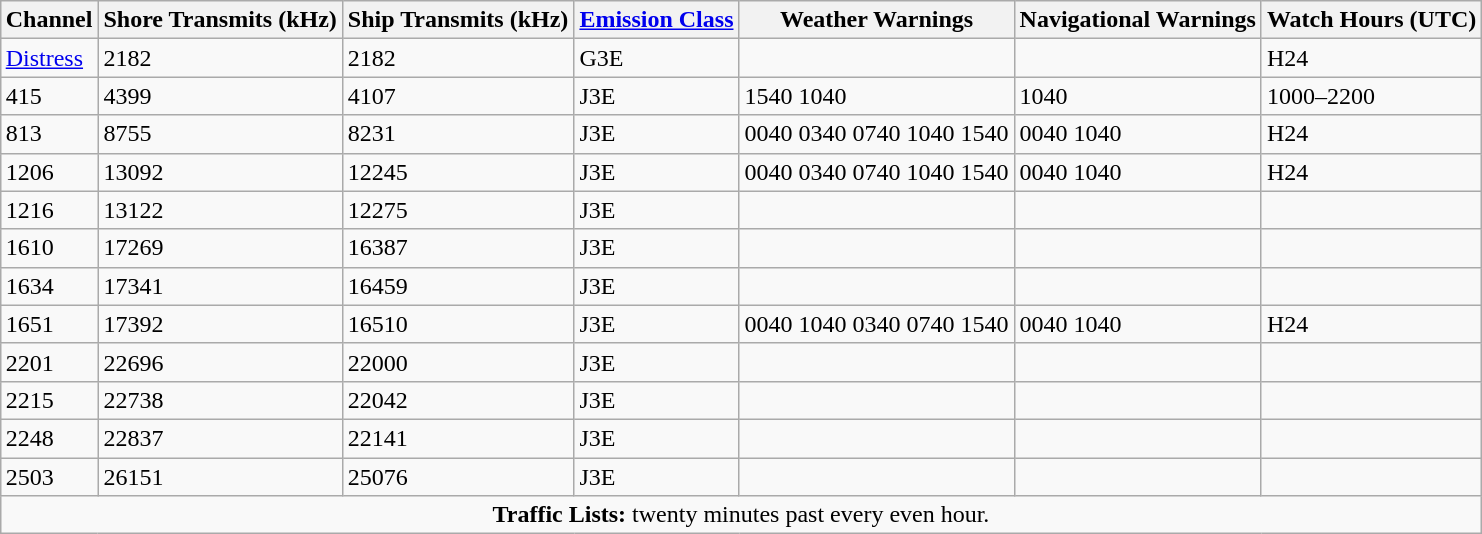<table class="wikitable collapsible collapsed" style="border:#bbb; margin:.46em 0 0 .2em; margin:auto">
<tr>
<th>Channel</th>
<th>Shore Transmits (kHz)</th>
<th>Ship Transmits (kHz)</th>
<th><a href='#'>Emission Class</a></th>
<th>Weather Warnings</th>
<th>Navigational Warnings</th>
<th>Watch Hours (UTC)</th>
</tr>
<tr>
<td><a href='#'>Distress</a></td>
<td>2182</td>
<td>2182</td>
<td>G3E</td>
<td></td>
<td></td>
<td>H24</td>
</tr>
<tr>
<td>415</td>
<td>4399</td>
<td>4107</td>
<td>J3E</td>
<td>1540 1040</td>
<td>1040</td>
<td>1000–2200</td>
</tr>
<tr>
<td>813</td>
<td>8755</td>
<td>8231</td>
<td>J3E</td>
<td>0040 0340 0740 1040 1540</td>
<td>0040 1040</td>
<td>H24</td>
</tr>
<tr>
<td>1206</td>
<td>13092</td>
<td>12245</td>
<td>J3E</td>
<td>0040 0340 0740 1040 1540</td>
<td>0040 1040</td>
<td>H24</td>
</tr>
<tr>
<td>1216</td>
<td>13122</td>
<td>12275</td>
<td>J3E</td>
<td></td>
<td></td>
<td></td>
</tr>
<tr>
<td>1610</td>
<td>17269</td>
<td>16387</td>
<td>J3E</td>
<td></td>
<td></td>
<td></td>
</tr>
<tr>
<td>1634</td>
<td>17341</td>
<td>16459</td>
<td>J3E</td>
<td></td>
<td></td>
<td></td>
</tr>
<tr>
<td>1651</td>
<td>17392</td>
<td>16510</td>
<td>J3E</td>
<td>0040 1040 0340 0740 1540</td>
<td>0040 1040</td>
<td>H24</td>
</tr>
<tr>
<td>2201</td>
<td>22696</td>
<td>22000</td>
<td>J3E</td>
<td></td>
<td></td>
<td></td>
</tr>
<tr>
<td>2215</td>
<td>22738</td>
<td>22042</td>
<td>J3E</td>
<td></td>
<td></td>
<td></td>
</tr>
<tr>
<td>2248</td>
<td>22837</td>
<td>22141</td>
<td>J3E</td>
<td></td>
<td></td>
<td></td>
</tr>
<tr>
<td>2503</td>
<td>26151</td>
<td>25076</td>
<td>J3E</td>
<td></td>
<td></td>
<td></td>
</tr>
<tr>
<td colspan="7" style="text-align: center;"><strong>Traffic Lists:</strong> twenty minutes past every even hour.</td>
</tr>
</table>
